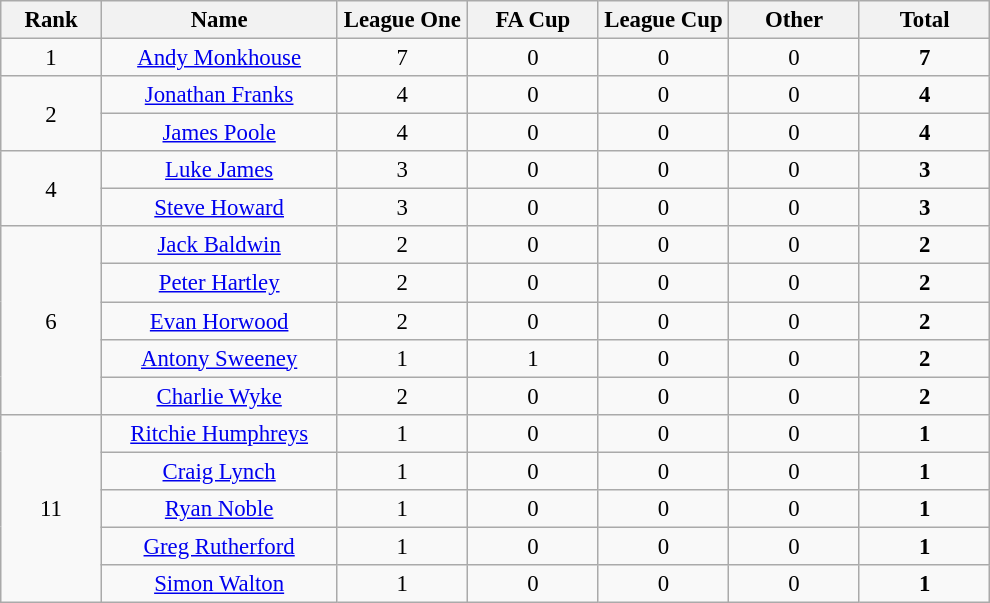<table class="wikitable" style="font-size: 95%; text-align: center;">
<tr>
<th width=60>Rank</th>
<th width=150>Name</th>
<th width=80>League One</th>
<th width=80>FA Cup</th>
<th width=80>League Cup</th>
<th width=80>Other</th>
<th width=80><strong>Total</strong></th>
</tr>
<tr>
<td>1</td>
<td><a href='#'>Andy Monkhouse</a></td>
<td>7</td>
<td>0</td>
<td>0</td>
<td>0</td>
<td><strong>7</strong></td>
</tr>
<tr>
<td rowspan=2>2</td>
<td><a href='#'>Jonathan Franks</a></td>
<td>4</td>
<td>0</td>
<td>0</td>
<td>0</td>
<td><strong>4</strong></td>
</tr>
<tr>
<td><a href='#'>James Poole</a></td>
<td>4</td>
<td>0</td>
<td>0</td>
<td>0</td>
<td><strong>4</strong></td>
</tr>
<tr>
<td rowspan=2>4</td>
<td><a href='#'>Luke James</a></td>
<td>3</td>
<td>0</td>
<td>0</td>
<td>0</td>
<td><strong>3</strong></td>
</tr>
<tr>
<td><a href='#'>Steve Howard</a></td>
<td>3</td>
<td>0</td>
<td>0</td>
<td>0</td>
<td><strong>3</strong></td>
</tr>
<tr>
<td rowspan=5>6</td>
<td><a href='#'>Jack Baldwin</a></td>
<td>2</td>
<td>0</td>
<td>0</td>
<td>0</td>
<td><strong>2</strong></td>
</tr>
<tr>
<td><a href='#'>Peter Hartley</a></td>
<td>2</td>
<td>0</td>
<td>0</td>
<td>0</td>
<td><strong>2</strong></td>
</tr>
<tr>
<td><a href='#'>Evan Horwood</a></td>
<td>2</td>
<td>0</td>
<td>0</td>
<td>0</td>
<td><strong>2</strong></td>
</tr>
<tr>
<td><a href='#'>Antony Sweeney</a></td>
<td>1</td>
<td>1</td>
<td>0</td>
<td>0</td>
<td><strong>2</strong></td>
</tr>
<tr>
<td><a href='#'>Charlie Wyke</a></td>
<td>2</td>
<td>0</td>
<td>0</td>
<td>0</td>
<td><strong>2</strong></td>
</tr>
<tr>
<td rowspan=5>11</td>
<td><a href='#'>Ritchie Humphreys</a></td>
<td>1</td>
<td>0</td>
<td>0</td>
<td>0</td>
<td><strong>1</strong></td>
</tr>
<tr>
<td><a href='#'>Craig Lynch</a></td>
<td>1</td>
<td>0</td>
<td>0</td>
<td>0</td>
<td><strong>1</strong></td>
</tr>
<tr>
<td><a href='#'>Ryan Noble</a></td>
<td>1</td>
<td>0</td>
<td>0</td>
<td>0</td>
<td><strong>1</strong></td>
</tr>
<tr>
<td><a href='#'>Greg Rutherford</a></td>
<td>1</td>
<td>0</td>
<td>0</td>
<td>0</td>
<td><strong>1</strong></td>
</tr>
<tr>
<td><a href='#'>Simon Walton</a></td>
<td>1</td>
<td>0</td>
<td>0</td>
<td>0</td>
<td><strong>1</strong></td>
</tr>
</table>
